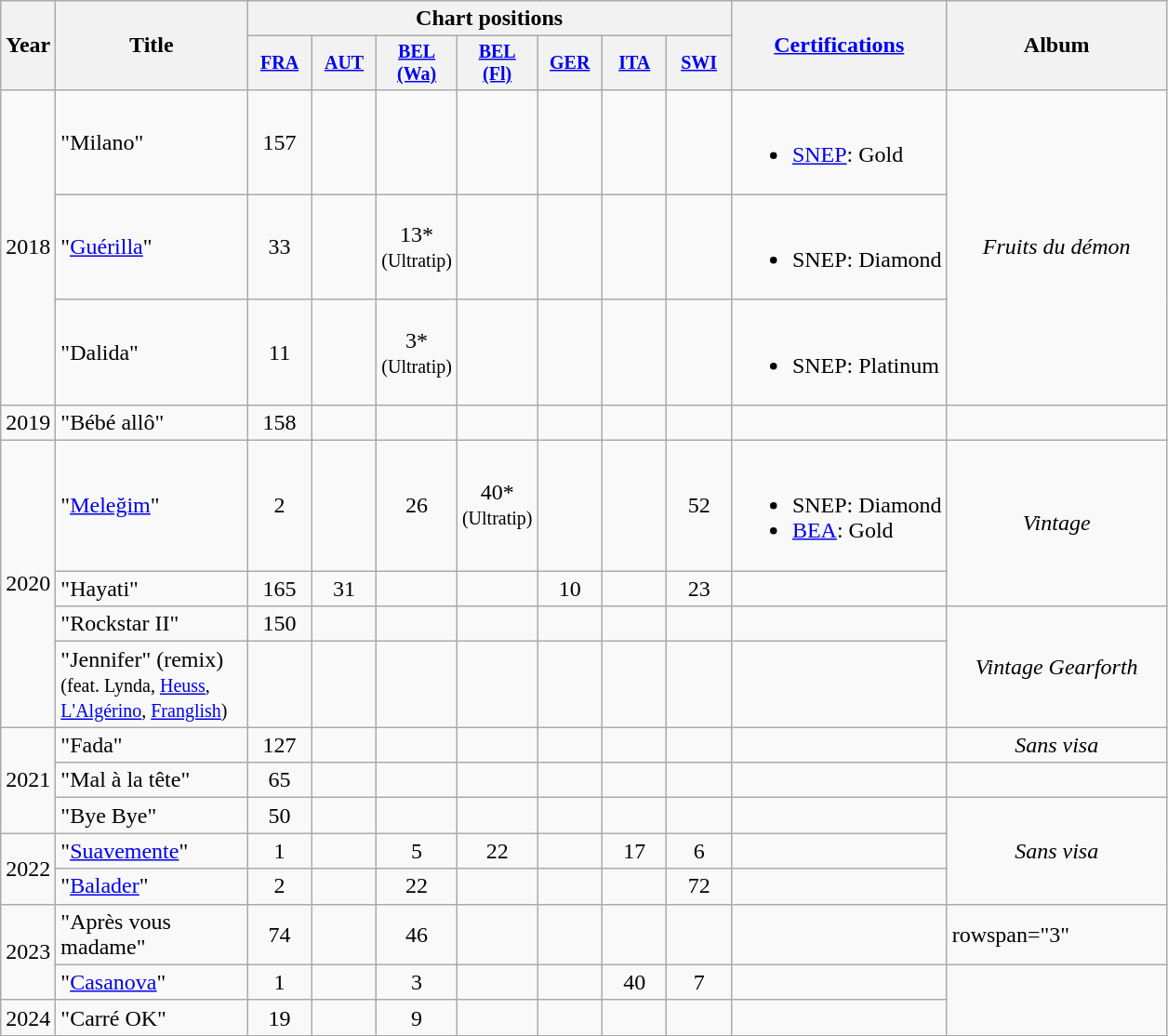<table class="wikitable">
<tr>
<th style="width:10px;" rowspan="2">Year</th>
<th style="width:130px;" rowspan="2">Title</th>
<th colspan="7">Chart positions</th>
<th rowspan="2"><a href='#'>Certifications</a></th>
<th style="width:150px;" rowspan="2">Album</th>
</tr>
<tr>
<th style="width:40px; font-size:smaller;"><a href='#'>FRA</a><br></th>
<th style="width:40px; font-size:smaller;"><a href='#'>AUT</a><br></th>
<th style="width:40px; font-size:smaller;"><a href='#'>BEL<br>(Wa)</a><br></th>
<th style="width:40px; font-size:smaller;"><a href='#'>BEL<br>(Fl)</a><br></th>
<th style="width:40px; font-size:smaller;"><a href='#'>GER</a><br></th>
<th style="width:40px; font-size:smaller;"><a href='#'>ITA</a><br></th>
<th style="width:40px; font-size:smaller;"><a href='#'>SWI</a><br></th>
</tr>
<tr>
<td style="text-align:center;" rowspan=3>2018</td>
<td>"Milano"</td>
<td style="text-align:center;">157</td>
<td style="text-align:center;"></td>
<td style="text-align:center;"></td>
<td style="text-align:center;"></td>
<td style="text-align:center;"></td>
<td style="text-align:center;"></td>
<td style="text-align:center;"></td>
<td><br><ul><li><a href='#'>SNEP</a>: Gold</li></ul></td>
<td style="text-align:center;" rowspan=3><em>Fruits du démon</em></td>
</tr>
<tr>
<td>"<a href='#'>Guérilla</a>"</td>
<td style="text-align:center;">33</td>
<td style="text-align:center;"></td>
<td style="text-align:center;">13*<br><small>(Ultratip)</small></td>
<td style="text-align:center;"></td>
<td style="text-align:center;"></td>
<td style="text-align:center;"></td>
<td style="text-align:center;"></td>
<td><br><ul><li>SNEP: Diamond</li></ul></td>
</tr>
<tr>
<td>"Dalida"</td>
<td style="text-align:center;">11</td>
<td style="text-align:center;"></td>
<td style="text-align:center;">3*<br><small>(Ultratip)</small></td>
<td style="text-align:center;"></td>
<td style="text-align:center;"></td>
<td style="text-align:center;"></td>
<td style="text-align:center;"></td>
<td><br><ul><li>SNEP: Platinum</li></ul></td>
</tr>
<tr>
<td style="text-align:center;">2019</td>
<td>"Bébé allô"</td>
<td style="text-align:center;">158</td>
<td style="text-align:center;"></td>
<td style="text-align:center;"></td>
<td style="text-align:center;"></td>
<td style="text-align:center;"></td>
<td style="text-align:center;"></td>
<td style="text-align:center;"></td>
<td></td>
<td></td>
</tr>
<tr>
<td style="text-align:center;" rowspan="4">2020</td>
<td>"<a href='#'>Meleğim</a>"<br></td>
<td style="text-align:center;">2</td>
<td style="text-align:center;"></td>
<td style="text-align:center;">26</td>
<td style="text-align:center;">40*<br><small>(Ultratip)</small></td>
<td style="text-align:center;"></td>
<td style="text-align:center;"></td>
<td style="text-align:center;">52</td>
<td><br><ul><li>SNEP: Diamond</li><li><a href='#'>BEA</a>: Gold</li></ul></td>
<td style="text-align:center;" rowspan="2"><em>Vintage</em></td>
</tr>
<tr>
<td>"Hayati"<br></td>
<td style="text-align:center;">165</td>
<td style="text-align:center;">31</td>
<td style="text-align:center;"></td>
<td style="text-align:center;"></td>
<td style="text-align:center;">10</td>
<td style="text-align:center;"></td>
<td style="text-align:center;">23</td>
<td></td>
</tr>
<tr>
<td>"Rockstar II"</td>
<td style="text-align:center;">150</td>
<td style="text-align:center;"></td>
<td style="text-align:center;"></td>
<td style="text-align:center;"></td>
<td style="text-align:center;"></td>
<td style="text-align:center;"></td>
<td style="text-align:center;"></td>
<td></td>
<td style="text-align:center;" rowspan="2"><em>Vintage Gearforth</em></td>
</tr>
<tr>
<td>"Jennifer" (remix)<br><small>(feat. Lynda, <a href='#'>Heuss</a>, <a href='#'>L'Algérino</a>, <a href='#'>Franglish</a>)</small></td>
<td style="text-align:center;"></td>
<td style="text-align:center;"></td>
<td style="text-align:center;"></td>
<td style="text-align:center;"></td>
<td style="text-align:center;"></td>
<td style="text-align:center;"></td>
<td style="text-align:center;"></td>
<td></td>
</tr>
<tr>
<td style="text-align:center;" rowspan=3>2021</td>
<td>"Fada"</td>
<td style="text-align:center;">127</td>
<td style="text-align:center;"></td>
<td style="text-align:center;"></td>
<td style="text-align:center;"></td>
<td style="text-align:center;"></td>
<td style="text-align:center;"></td>
<td style="text-align:center;"></td>
<td></td>
<td style="text-align:center;"><em>Sans visa</em></td>
</tr>
<tr>
<td>"Mal à la tête"<br></td>
<td style="text-align:center;">65</td>
<td style="text-align:center;"></td>
<td style="text-align:center;"></td>
<td style="text-align:center;"></td>
<td style="text-align:center;"></td>
<td style="text-align:center;"></td>
<td style="text-align:center;"></td>
<td></td>
<td></td>
</tr>
<tr>
<td>"Bye Bye"<br></td>
<td style="text-align:center;">50</td>
<td style="text-align:center;"></td>
<td style="text-align:center;"></td>
<td style="text-align:center;"></td>
<td style="text-align:center;"></td>
<td style="text-align:center;"></td>
<td style="text-align:center;"></td>
<td></td>
<td style="text-align:center;" rowspan="3"><em>Sans visa</em></td>
</tr>
<tr>
<td style="text-align:center;" rowspan=2>2022</td>
<td>"<a href='#'>Suavemente</a>"<br></td>
<td style="text-align:center;">1</td>
<td style="text-align:center;"></td>
<td style="text-align:center;">5</td>
<td style="text-align:center;">22</td>
<td style="text-align:center;"></td>
<td style="text-align:center;">17</td>
<td style="text-align:center;">6</td>
<td></td>
</tr>
<tr>
<td>"<a href='#'>Balader</a>"<br></td>
<td style="text-align:center;">2</td>
<td style="text-align:center;"></td>
<td style="text-align:center;">22</td>
<td style="text-align:center;"></td>
<td style="text-align:center;"></td>
<td style="text-align:center;"></td>
<td style="text-align:center;">72</td>
<td></td>
</tr>
<tr>
<td style="text-align:center;" rowspan="2">2023</td>
<td>"Après vous madame"<br></td>
<td style="text-align:center;">74</td>
<td style="text-align:center;"></td>
<td style="text-align:center;">46</td>
<td style="text-align:center;"></td>
<td style="text-align:center;"></td>
<td style="text-align:center;"></td>
<td style="text-align:center;"></td>
<td></td>
<td>rowspan="3" </td>
</tr>
<tr>
<td>"<a href='#'>Casanova</a>"<br></td>
<td style="text-align:center;">1</td>
<td style="text-align:center;"></td>
<td style="text-align:center;">3</td>
<td style="text-align:center;"></td>
<td style="text-align:center;"></td>
<td style="text-align:center;">40<br></td>
<td style="text-align:center;">7</td>
<td></td>
</tr>
<tr>
<td style="text-align:center;">2024</td>
<td>"Carré OK"<br></td>
<td style="text-align:center;">19</td>
<td style="text-align:center;"></td>
<td style="text-align:center;">9</td>
<td style="text-align:center;"></td>
<td style="text-align:center;"></td>
<td style="text-align:center;"></td>
<td style="text-align:center;"></td>
<td></td>
</tr>
</table>
